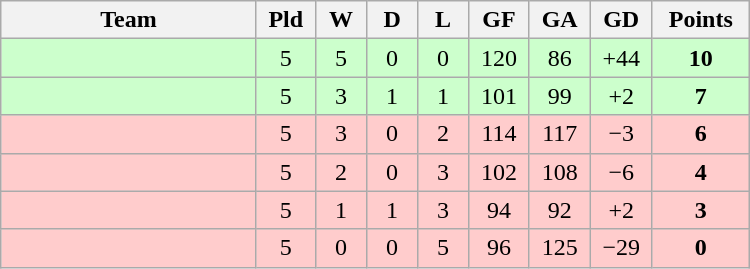<table class=wikitable style="text-align:center" width="500">
<tr>
<th width=25%>Team</th>
<th width=5%>Pld</th>
<th width=5%>W</th>
<th width=5%>D</th>
<th width=5%>L</th>
<th width=5%>GF</th>
<th width=5%>GA</th>
<th width=5%>GD</th>
<th width=8%>Points</th>
</tr>
<tr bgcolor="#ccffcc">
<td align="left"></td>
<td>5</td>
<td>5</td>
<td>0</td>
<td>0</td>
<td>120</td>
<td>86</td>
<td>+44</td>
<td><strong>10</strong></td>
</tr>
<tr bgcolor="#ccffcc">
<td align="left"></td>
<td>5</td>
<td>3</td>
<td>1</td>
<td>1</td>
<td>101</td>
<td>99</td>
<td>+2</td>
<td><strong>7</strong></td>
</tr>
<tr bgcolor="#ffcccc">
<td align="left"></td>
<td>5</td>
<td>3</td>
<td>0</td>
<td>2</td>
<td>114</td>
<td>117</td>
<td>−3</td>
<td><strong>6</strong></td>
</tr>
<tr bgcolor="#ffcccc">
<td align="left"></td>
<td>5</td>
<td>2</td>
<td>0</td>
<td>3</td>
<td>102</td>
<td>108</td>
<td>−6</td>
<td><strong>4</strong></td>
</tr>
<tr bgcolor="ffcccc">
<td align="left"></td>
<td>5</td>
<td>1</td>
<td>1</td>
<td>3</td>
<td>94</td>
<td>92</td>
<td>+2</td>
<td><strong>3</strong></td>
</tr>
<tr bgcolor="ffcccc">
<td align="left"></td>
<td>5</td>
<td>0</td>
<td>0</td>
<td>5</td>
<td>96</td>
<td>125</td>
<td>−29</td>
<td><strong>0</strong></td>
</tr>
</table>
